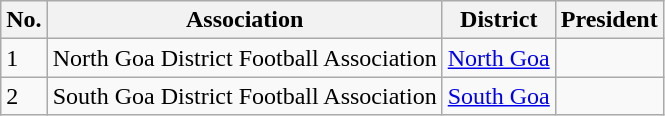<table class="wikitable sortable">
<tr>
<th>No.</th>
<th>Association</th>
<th>District</th>
<th>President</th>
</tr>
<tr>
<td>1</td>
<td>North Goa District Football Association</td>
<td><a href='#'>North Goa</a></td>
<td></td>
</tr>
<tr>
<td>2</td>
<td>South Goa District Football Association</td>
<td><a href='#'>South Goa</a></td>
<td></td>
</tr>
</table>
